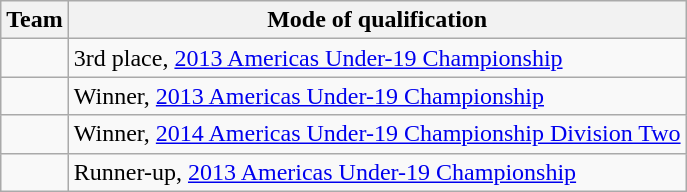<table class="wikitable">
<tr>
<th>Team</th>
<th>Mode of qualification</th>
</tr>
<tr>
<td></td>
<td>3rd place, <a href='#'>2013 Americas Under-19 Championship</a></td>
</tr>
<tr>
<td></td>
<td>Winner, <a href='#'>2013 Americas Under-19 Championship</a></td>
</tr>
<tr>
<td><s></s></td>
<td>Winner, <a href='#'>2014 Americas Under-19 Championship Division Two</a></td>
</tr>
<tr>
<td></td>
<td>Runner-up, <a href='#'>2013 Americas Under-19 Championship</a></td>
</tr>
</table>
